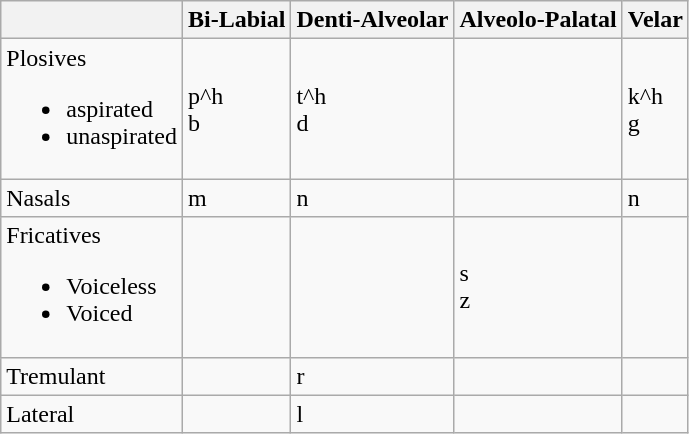<table class="wikitable">
<tr>
<th></th>
<th>Bi-Labial</th>
<th>Denti-Alveolar</th>
<th>Alveolo-Palatal</th>
<th>Velar</th>
</tr>
<tr>
<td>Plosives<br><ul><li>aspirated</li><li>unaspirated</li></ul></td>
<td>p^h<br>b</td>
<td>t^h<br>d</td>
<td></td>
<td>k^h<br>g</td>
</tr>
<tr>
<td>Nasals</td>
<td>m</td>
<td>n</td>
<td></td>
<td>n</td>
</tr>
<tr>
<td>Fricatives<br><ul><li>Voiceless</li><li>Voiced</li></ul></td>
<td></td>
<td></td>
<td>s<br>z</td>
<td></td>
</tr>
<tr>
<td>Tremulant</td>
<td></td>
<td>r</td>
<td></td>
<td></td>
</tr>
<tr>
<td>Lateral</td>
<td></td>
<td>l</td>
<td></td>
<td></td>
</tr>
</table>
